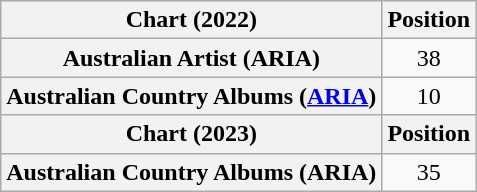<table class="wikitable plainrowheaders" style="text-align:center">
<tr>
<th scope="col">Chart (2022)</th>
<th scope="col">Position</th>
</tr>
<tr>
<th scope="row">Australian Artist (ARIA)</th>
<td>38</td>
</tr>
<tr>
<th scope="row">Australian Country Albums (<a href='#'>ARIA</a>)</th>
<td>10</td>
</tr>
<tr>
<th scope="col">Chart (2023)</th>
<th scope="col">Position</th>
</tr>
<tr>
<th scope="row">Australian Country Albums (ARIA)</th>
<td>35</td>
</tr>
</table>
